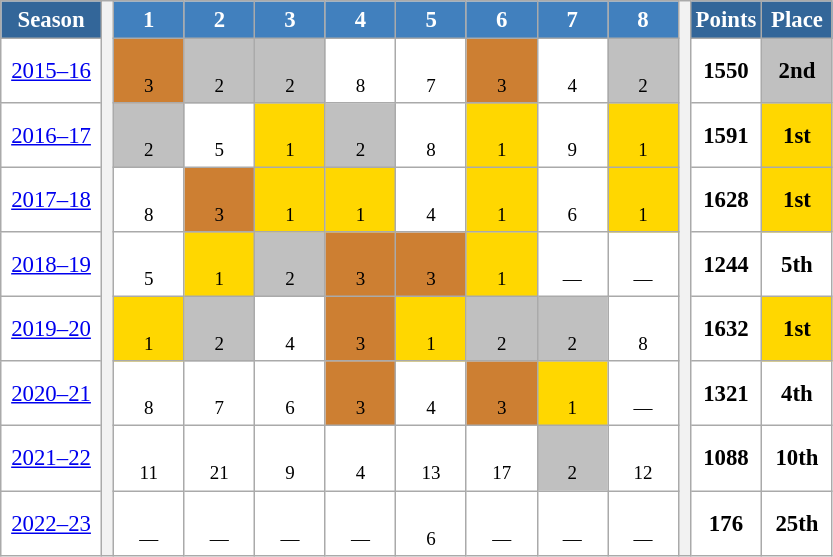<table class="wikitable" style="font-size:95%; text-align:center; border:grey solid 1px; border-collapse:collapse; background:#ffffff;">
<tr>
<th style="background-color:#369; color:white; width:60px">Season</th>
<th rowspan="9" width="1px"></th>
<th style="background-color:#4180be; color:white; width:40px">1</th>
<th style="background-color:#4180be; color:white; width:40px">2</th>
<th style="background-color:#4180be; color:white; width:40px">3</th>
<th style="background-color:#4180be; color:white; width:40px">4</th>
<th style="background-color:#4180be; color:white; width:40px">5</th>
<th style="background-color:#4180be; color:white; width:40px">6</th>
<th style="background-color:#4180be; color:white; width:40px">7</th>
<th style="background-color:#4180be; color:white; width:40px">8</th>
<th rowspan="9" width="1px"></th>
<th style="background-color:#369; color:white; width:40px">Points</th>
<th style="background-color:#369; color:white; width:40px">Place</th>
</tr>
<tr>
<td><a href='#'>2015–16</a></td>
<td style="background:#CD7F32;"><br><small>3</small></td>
<td style="background:silver;"><br><small>2</small></td>
<td style="background:silver;"><br><small>2</small></td>
<td><br><small>8</small></td>
<td><br><small>7</small></td>
<td style="background:#CD7F32;"><br><small>3</small></td>
<td><br><small>4</small></td>
<td style="background:silver;"><br><small>2</small></td>
<td><strong>1550</strong></td>
<td style="background:silver;"><strong>2nd</strong></td>
</tr>
<tr>
<td><a href='#'>2016–17</a></td>
<td style="background:silver;"><br><small>2</small></td>
<td><br><small>5</small></td>
<td style="background:gold;"><br><small>1</small></td>
<td style="background:silver;"><br><small>2</small></td>
<td><br><small>8</small></td>
<td style="background:gold;"><br><small>1</small></td>
<td><br><small>9</small></td>
<td style="background:gold;"><br><small>1</small></td>
<td><strong>1591</strong></td>
<td style="background:gold;"><strong>1st</strong></td>
</tr>
<tr>
<td><a href='#'>2017–18</a></td>
<td><br><small>8</small></td>
<td style="background:#CD7F32;"><br><small>3</small></td>
<td style="background:gold;"><br><small>1</small></td>
<td style="background:gold;"><br><small>1</small></td>
<td><br><small>4</small></td>
<td style="background:gold;"><br><small>1</small></td>
<td><br><small>6</small></td>
<td style="background:gold;"><br><small>1</small></td>
<td><strong>1628</strong></td>
<td style="background:gold;"><strong>1st</strong></td>
</tr>
<tr>
<td><a href='#'>2018–19</a></td>
<td><br><small>5</small></td>
<td style="background:gold;"><br><small>1</small></td>
<td style="background:silver;"><br><small>2</small></td>
<td style="background:#CD7F32;"><br><small>3</small></td>
<td style="background:#CD7F32;"><br><small>3</small></td>
<td style="background:gold;"><br><small>1</small></td>
<td><br><small>—</small></td>
<td><br><small>—</small></td>
<td><strong>1244</strong></td>
<td><strong>5th</strong></td>
</tr>
<tr>
<td><a href='#'>2019–20</a></td>
<td style="background:gold;"><br><small>1</small></td>
<td style="background:silver;"><br><small>2</small></td>
<td><br><small>4</small></td>
<td style="background:#CD7F32;"><br><small>3</small></td>
<td style="background:gold;"><br><small>1</small></td>
<td style="background:silver;"><br><small>2</small></td>
<td style="background:silver;"><br><small>2</small></td>
<td><br><small>8</small></td>
<td><strong>1632</strong></td>
<td style="background:gold;"><strong>1st</strong></td>
</tr>
<tr>
<td><a href='#'>2020–21</a></td>
<td><br><small>8</small></td>
<td><br><small>7</small></td>
<td><br><small>6</small></td>
<td style="background:#CD7F32;"><br><small>3</small></td>
<td><br><small>4</small></td>
<td style="background:#CD7F32;"><br><small>3</small></td>
<td style="background:gold;"><br><small>1</small></td>
<td><br><small>—</small></td>
<td><strong>1321</strong></td>
<td><strong>4th</strong></td>
</tr>
<tr>
<td><a href='#'>2021–22</a></td>
<td><br><small>11</small></td>
<td><br><small>21</small></td>
<td><br><small>9</small></td>
<td><br><small>4</small></td>
<td><br><small>13</small></td>
<td><br><small>17</small></td>
<td style="background:silver;"><br><small>2</small></td>
<td><br><small>12</small></td>
<td><strong>1088</strong></td>
<td><strong>10th</strong></td>
</tr>
<tr>
<td><a href='#'>2022–23</a></td>
<td><br><small>—</small></td>
<td><br><small>—</small></td>
<td><br><small>—</small></td>
<td><br><small>—</small></td>
<td><br><small>6</small></td>
<td><br><small>—</small></td>
<td><br><small>—</small></td>
<td><br><small>—</small></td>
<td><strong>176</strong></td>
<td><strong>25th</strong></td>
</tr>
</table>
